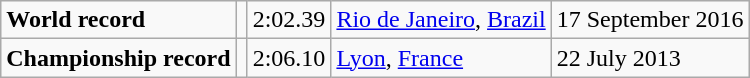<table class="wikitable">
<tr>
<td><strong>World record</strong></td>
<td></td>
<td>2:02.39</td>
<td><a href='#'>Rio de Janeiro</a>, <a href='#'>Brazil</a></td>
<td>17 September 2016</td>
</tr>
<tr>
<td><strong>Championship record</strong></td>
<td></td>
<td>2:06.10</td>
<td><a href='#'>Lyon</a>, <a href='#'>France</a></td>
<td>22 July 2013</td>
</tr>
</table>
